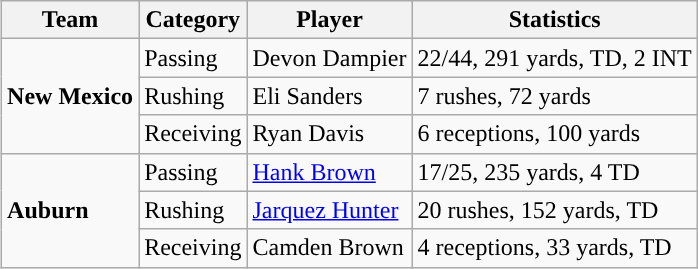<table class="wikitable" style="float: right;">
<tr>
<th>Team</th>
<th>Category</th>
<th>Player</th>
<th>Statistics</th>
</tr>
<tr>
<td rowspan=3><strong>New Mexico</strong></td>
<td>Passing</td>
<td>Devon Dampier</td>
<td>22/44, 291 yards, TD, 2 INT</td>
</tr>
<tr>
<td>Rushing</td>
<td>Eli Sanders</td>
<td>7 rushes, 72 yards</td>
</tr>
<tr>
<td>Receiving</td>
<td>Ryan Davis</td>
<td>6 receptions, 100 yards</td>
</tr>
<tr>
<td rowspan=3><strong>Auburn</strong></td>
<td>Passing</td>
<td><a href='#'>Hank Brown</a></td>
<td>17/25, 235 yards, 4 TD</td>
</tr>
<tr>
<td>Rushing</td>
<td><a href='#'>Jarquez Hunter</a></td>
<td>20 rushes, 152 yards, TD</td>
</tr>
<tr>
<td>Receiving</td>
<td>Camden Brown</td>
<td>4 receptions, 33 yards, TD</td>
</tr>
</table>
